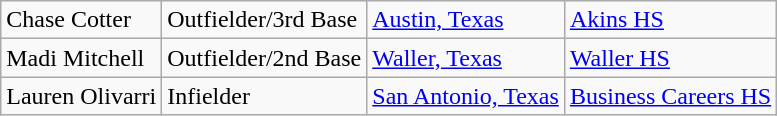<table class="wikitable">
<tr>
<td>Chase Cotter</td>
<td>Outfielder/3rd Base</td>
<td><a href='#'>Austin, Texas</a></td>
<td><a href='#'>Akins HS</a></td>
</tr>
<tr>
<td>Madi Mitchell</td>
<td>Outfielder/2nd Base</td>
<td><a href='#'>Waller, Texas</a></td>
<td><a href='#'>Waller HS</a></td>
</tr>
<tr>
<td>Lauren Olivarri</td>
<td>Infielder</td>
<td><a href='#'>San Antonio, Texas</a></td>
<td><a href='#'>Business Careers HS</a></td>
</tr>
</table>
